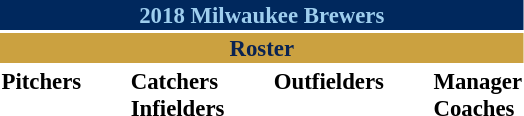<table class="toccolours" style="font-size: 95%;">
<tr>
<th colspan="10" style="background-color: #00285D; color: #9ECEEE; text-align: center;">2018 Milwaukee Brewers</th>
</tr>
<tr>
<td colspan="10" style="background-color: #CBA140; color: #0a2351; text-align: center;"><strong>Roster</strong></td>
</tr>
<tr>
<td valign="top"><strong>Pitchers</strong><br>


























</td>
<td width="25px"></td>
<td valign="top"><strong>Catchers</strong><br>



<strong>Infielders</strong>












</td>
<td width="25px"></td>
<td valign="top"><strong>Outfielders</strong><br>






</td>
<td width="25px"></td>
<td valign="top"><strong>Manager</strong><br>
<strong>Coaches</strong>
 
 
 
 
 
 
 
 
 </td>
</tr>
<tr>
</tr>
</table>
